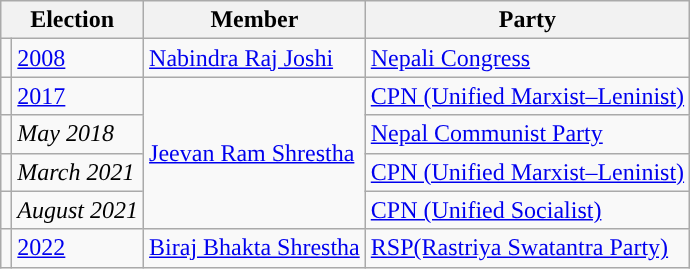<table class="wikitable">
<tr>
<th colspan="2">Election</th>
<th>Member</th>
<th>Party</th>
</tr>
<tr>
<td style="background-color:"></td>
<td><a href='#'>2008</a></td>
<td><a href='#'>Nabindra Raj Joshi</a></td>
<td><a href='#'>Nepali Congress</a></td>
</tr>
<tr>
<td style="background-color:"></td>
<td><a href='#'>2017</a></td>
<td rowspan="4"><a href='#'>Jeevan Ram Shrestha</a></td>
<td><a href='#'>CPN (Unified Marxist–Leninist)</a></td>
</tr>
<tr>
<td style="background-color:"></td>
<td><em>May 2018</em></td>
<td><a href='#'>Nepal Communist Party</a></td>
</tr>
<tr>
<td style="background-color:"></td>
<td><em>March 2021</em></td>
<td><a href='#'>CPN (Unified Marxist–Leninist)</a></td>
</tr>
<tr>
<td style="background-color:"></td>
<td><em>August 2021</em></td>
<td><a href='#'>CPN (Unified Socialist)</a></td>
</tr>
<tr>
<td style="background-color:"></td>
<td><a href='#'>2022</a></td>
<td><a href='#'>Biraj Bhakta Shrestha</a></td>
<td><a href='#'>RSP(Rastriya Swatantra Party)</a></td>
</tr>
</table>
